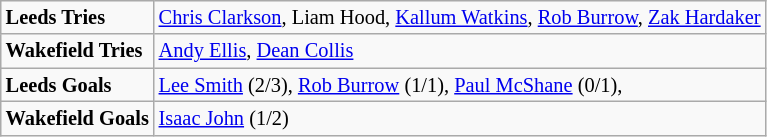<table class="wikitable" style="font-size:85%;">
<tr>
<td><strong>Leeds Tries</strong></td>
<td><a href='#'>Chris Clarkson</a>, Liam Hood, <a href='#'>Kallum Watkins</a>, <a href='#'>Rob Burrow</a>, <a href='#'>Zak Hardaker</a></td>
</tr>
<tr>
<td><strong>Wakefield Tries</strong></td>
<td><a href='#'>Andy Ellis</a>, <a href='#'>Dean Collis</a></td>
</tr>
<tr>
<td><strong>Leeds Goals</strong></td>
<td><a href='#'>Lee Smith</a> (2/3), <a href='#'>Rob Burrow</a> (1/1), <a href='#'>Paul McShane</a> (0/1),</td>
</tr>
<tr>
<td><strong>Wakefield Goals</strong></td>
<td><a href='#'>Isaac John</a> (1/2)</td>
</tr>
</table>
